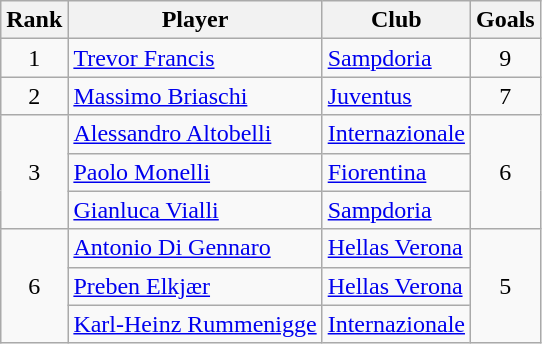<table class="wikitable sortable" style="text-align:center">
<tr>
<th>Rank</th>
<th>Player</th>
<th>Club</th>
<th>Goals</th>
</tr>
<tr>
<td>1</td>
<td align="left"><strong></strong> <a href='#'>Trevor Francis</a></td>
<td align="left"><a href='#'>Sampdoria</a></td>
<td>9</td>
</tr>
<tr>
<td>2</td>
<td align="left"><strong></strong> <a href='#'>Massimo Briaschi</a></td>
<td align="left"><a href='#'>Juventus</a></td>
<td>7</td>
</tr>
<tr>
<td rowspan="3">3</td>
<td align="left"><strong></strong> <a href='#'>Alessandro Altobelli</a></td>
<td align="left"><a href='#'>Internazionale</a></td>
<td rowspan="3">6</td>
</tr>
<tr>
<td align="left"><strong></strong> <a href='#'>Paolo Monelli</a></td>
<td align="left"><a href='#'>Fiorentina</a></td>
</tr>
<tr>
<td align="left"><strong></strong> <a href='#'>Gianluca Vialli</a></td>
<td align="left"><a href='#'>Sampdoria</a></td>
</tr>
<tr>
<td rowspan="3">6</td>
<td align="left"><strong></strong> <a href='#'>Antonio Di Gennaro</a></td>
<td align="left"><a href='#'>Hellas Verona</a></td>
<td rowspan="3">5</td>
</tr>
<tr>
<td align="left"><strong></strong> <a href='#'>Preben Elkjær</a></td>
<td align="left"><a href='#'>Hellas Verona</a></td>
</tr>
<tr>
<td align="left"><strong></strong> <a href='#'>Karl-Heinz Rummenigge</a></td>
<td align="left"><a href='#'>Internazionale</a></td>
</tr>
</table>
